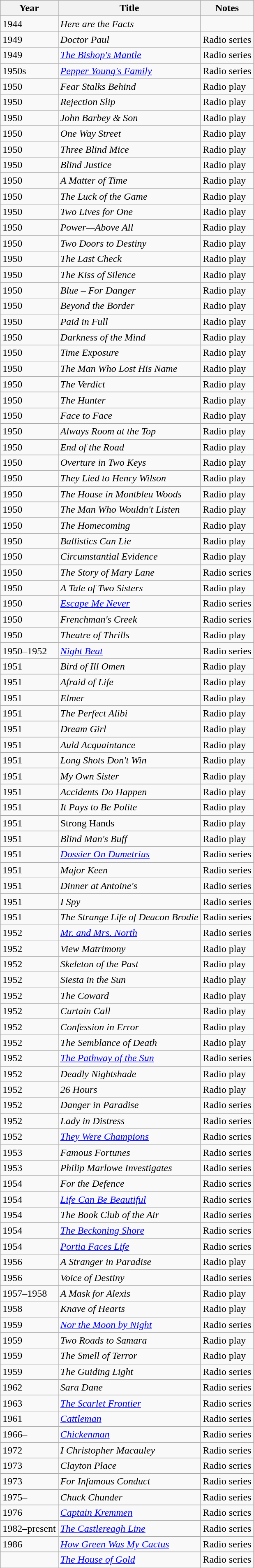<table class=wikitable>
<tr>
<th>Year</th>
<th>Title</th>
<th>Notes</th>
</tr>
<tr>
<td>1944</td>
<td><em>Here are the Facts</em></td>
<td></td>
</tr>
<tr>
<td>1949</td>
<td><em>Doctor Paul</em></td>
<td>Radio series</td>
</tr>
<tr>
<td>1949</td>
<td><em><a href='#'>The Bishop's Mantle</a></em></td>
<td>Radio series</td>
</tr>
<tr>
<td>1950s</td>
<td><em><a href='#'>Pepper Young's Family</a></em></td>
<td>Radio series</td>
</tr>
<tr>
<td>1950</td>
<td><em>Fear Stalks Behind</em></td>
<td>Radio play</td>
</tr>
<tr>
<td>1950</td>
<td><em>Rejection Slip</em></td>
<td>Radio play</td>
</tr>
<tr>
<td>1950</td>
<td><em>John Barbey & Son</em></td>
<td>Radio play</td>
</tr>
<tr>
<td>1950</td>
<td><em>One Way Street</em></td>
<td>Radio play</td>
</tr>
<tr>
<td>1950</td>
<td><em>Three Blind Mice</em></td>
<td>Radio play</td>
</tr>
<tr>
<td>1950</td>
<td><em>Blind Justice</em></td>
<td>Radio play</td>
</tr>
<tr>
<td>1950</td>
<td><em>A Matter of Time</em></td>
<td>Radio play</td>
</tr>
<tr>
<td>1950</td>
<td><em>The Luck of the Game</em></td>
<td>Radio play</td>
</tr>
<tr>
<td>1950</td>
<td><em>Two Lives for One</em></td>
<td>Radio play</td>
</tr>
<tr>
<td>1950</td>
<td><em>Power—Above All</em></td>
<td>Radio play</td>
</tr>
<tr>
<td>1950</td>
<td><em>Two Doors to Destiny</em></td>
<td>Radio play</td>
</tr>
<tr>
<td>1950</td>
<td><em>The Last Check</em></td>
<td>Radio play</td>
</tr>
<tr>
<td>1950</td>
<td><em>The Kiss of Silence</em></td>
<td>Radio play</td>
</tr>
<tr>
<td>1950</td>
<td><em>Blue – For Danger</em></td>
<td>Radio play</td>
</tr>
<tr>
<td>1950</td>
<td><em>Beyond the Border</em></td>
<td>Radio play</td>
</tr>
<tr>
<td>1950</td>
<td><em>Paid in Full</em></td>
<td>Radio play</td>
</tr>
<tr>
<td>1950</td>
<td><em>Darkness of the Mind</em></td>
<td>Radio play</td>
</tr>
<tr>
<td>1950</td>
<td><em>Time Exposure</em></td>
<td>Radio play</td>
</tr>
<tr>
<td>1950</td>
<td><em>The Man Who Lost His Name</em></td>
<td>Radio play</td>
</tr>
<tr>
<td>1950</td>
<td><em>The Verdict</em></td>
<td>Radio play</td>
</tr>
<tr>
<td>1950</td>
<td><em>The Hunter</em></td>
<td>Radio play</td>
</tr>
<tr>
<td>1950</td>
<td><em>Face to Face</em></td>
<td>Radio play</td>
</tr>
<tr>
<td>1950</td>
<td><em>Always Room at the Top</em></td>
<td>Radio play</td>
</tr>
<tr>
<td>1950</td>
<td><em>End of the Road</em></td>
<td>Radio play</td>
</tr>
<tr>
<td>1950</td>
<td><em>Overture in Two Keys</em></td>
<td>Radio play</td>
</tr>
<tr>
<td>1950</td>
<td><em>They Lied to Henry Wilson</em></td>
<td>Radio play</td>
</tr>
<tr>
<td>1950</td>
<td><em>The House in Montbleu Woods</em></td>
<td>Radio play</td>
</tr>
<tr>
<td>1950</td>
<td><em>The Man Who Wouldn't Listen</em></td>
<td>Radio play</td>
</tr>
<tr>
<td>1950</td>
<td><em>The Homecoming</em></td>
<td>Radio play</td>
</tr>
<tr>
<td>1950</td>
<td><em>Ballistics Can Lie</em></td>
<td>Radio play</td>
</tr>
<tr>
<td>1950</td>
<td><em>Circumstantial Evidence</em></td>
<td>Radio play</td>
</tr>
<tr>
<td>1950</td>
<td><em>The Story of Mary Lane</em></td>
<td>Radio series</td>
</tr>
<tr>
<td>1950</td>
<td><em>A Tale of Two Sisters</em></td>
<td>Radio play</td>
</tr>
<tr>
<td>1950</td>
<td><em><a href='#'>Escape Me Never</a></em></td>
<td>Radio series</td>
</tr>
<tr>
<td>1950</td>
<td><em>Frenchman's Creek</em></td>
<td>Radio series</td>
</tr>
<tr>
<td>1950</td>
<td><em>Theatre of Thrills</em></td>
<td>Radio play</td>
</tr>
<tr>
<td>1950–1952</td>
<td><em><a href='#'>Night Beat</a></em></td>
<td>Radio series</td>
</tr>
<tr>
<td>1951</td>
<td><em>Bird of Ill Omen</em></td>
<td>Radio play</td>
</tr>
<tr>
<td>1951</td>
<td><em>Afraid of Life</em></td>
<td>Radio play</td>
</tr>
<tr>
<td>1951</td>
<td><em>Elmer</em></td>
<td>Radio play</td>
</tr>
<tr>
<td>1951</td>
<td><em>The Perfect Alibi</em></td>
<td>Radio play</td>
</tr>
<tr>
<td>1951</td>
<td><em>Dream Girl</em></td>
<td>Radio play</td>
</tr>
<tr>
<td>1951</td>
<td><em>Auld Acquaintance</em></td>
<td>Radio play</td>
</tr>
<tr>
<td>1951</td>
<td><em>Long Shots Don't Win</em></td>
<td>Radio play</td>
</tr>
<tr>
<td>1951</td>
<td><em>My Own Sister</em></td>
<td>Radio play</td>
</tr>
<tr>
<td>1951</td>
<td><em>Accidents Do Happen</em></td>
<td>Radio play</td>
</tr>
<tr>
<td>1951</td>
<td><em>It Pays to Be Polite</em></td>
<td>Radio play</td>
</tr>
<tr>
<td>1951</td>
<td>Strong Hands</td>
<td>Radio play</td>
</tr>
<tr>
<td>1951</td>
<td><em>Blind Man's Buff</em></td>
<td>Radio play</td>
</tr>
<tr>
<td>1951</td>
<td><em><a href='#'>Dossier On Dumetrius</a></em></td>
<td>Radio series</td>
</tr>
<tr>
<td>1951</td>
<td><em>Major Keen</em></td>
<td>Radio series</td>
</tr>
<tr>
<td>1951</td>
<td><em>Dinner at Antoine's</em></td>
<td>Radio series</td>
</tr>
<tr>
<td>1951</td>
<td><em>I Spy</em></td>
<td>Radio series</td>
</tr>
<tr>
<td>1951</td>
<td><em>The Strange Life of Deacon Brodie</em></td>
<td>Radio series</td>
</tr>
<tr>
<td>1952</td>
<td><em><a href='#'>Mr. and Mrs. North</a></em></td>
<td>Radio series</td>
</tr>
<tr>
<td>1952</td>
<td><em>View Matrimony</em></td>
<td>Radio play</td>
</tr>
<tr>
<td>1952</td>
<td><em>Skeleton of the Past</em></td>
<td>Radio play</td>
</tr>
<tr>
<td>1952</td>
<td><em>Siesta in the Sun</em></td>
<td>Radio play</td>
</tr>
<tr>
<td>1952</td>
<td><em>The Coward</em></td>
<td>Radio play</td>
</tr>
<tr>
<td>1952</td>
<td><em>Curtain Call</em></td>
<td>Radio play</td>
</tr>
<tr>
<td>1952</td>
<td><em>Confession in Error</em></td>
<td>Radio play</td>
</tr>
<tr>
<td>1952</td>
<td><em>The Semblance of Death</em></td>
<td>Radio play</td>
</tr>
<tr>
<td>1952</td>
<td><em><a href='#'>The Pathway of the Sun</a></em></td>
<td>Radio series</td>
</tr>
<tr>
<td>1952</td>
<td><em>Deadly Nightshade</em></td>
<td>Radio play</td>
</tr>
<tr>
<td>1952</td>
<td><em>26 Hours</em></td>
<td>Radio play</td>
</tr>
<tr>
<td>1952</td>
<td><em>Danger in Paradise</em></td>
<td>Radio series</td>
</tr>
<tr>
<td>1952</td>
<td><em>Lady in Distress</em></td>
<td>Radio series</td>
</tr>
<tr>
<td>1952</td>
<td><em><a href='#'>They Were Champions</a></em></td>
<td>Radio series</td>
</tr>
<tr>
<td>1953</td>
<td><em>Famous Fortunes</em></td>
<td>Radio series</td>
</tr>
<tr>
<td>1953</td>
<td><em>Philip Marlowe Investigates</em></td>
<td>Radio series</td>
</tr>
<tr>
<td>1954</td>
<td><em>For the Defence</em></td>
<td>Radio series</td>
</tr>
<tr>
<td>1954</td>
<td><em><a href='#'>Life Can Be Beautiful</a></em></td>
<td>Radio series</td>
</tr>
<tr>
<td>1954</td>
<td><em>The Book Club of the Air</em></td>
<td>Radio series</td>
</tr>
<tr>
<td>1954</td>
<td><em><a href='#'>The Beckoning Shore</a></em></td>
<td>Radio series</td>
</tr>
<tr>
<td>1954</td>
<td><em><a href='#'>Portia Faces Life</a></em></td>
<td>Radio series</td>
</tr>
<tr>
<td>1956</td>
<td><em>A Stranger in Paradise</em></td>
<td>Radio play</td>
</tr>
<tr>
<td>1956</td>
<td><em>Voice of Destiny</em></td>
<td>Radio series</td>
</tr>
<tr>
<td>1957–1958</td>
<td><em>A Mask for Alexis</em></td>
<td>Radio play</td>
</tr>
<tr>
<td>1958</td>
<td><em>Knave of Hearts</em></td>
<td>Radio play</td>
</tr>
<tr>
<td>1959</td>
<td><em><a href='#'>Nor the Moon by Night</a></em></td>
<td>Radio series</td>
</tr>
<tr>
<td>1959</td>
<td><em>Two Roads to Samara</em></td>
<td>Radio play</td>
</tr>
<tr>
<td>1959</td>
<td><em>The Smell of Terror</em></td>
<td>Radio play</td>
</tr>
<tr>
<td>1959</td>
<td><em>The Guiding Light</em></td>
<td>Radio series</td>
</tr>
<tr>
<td>1962</td>
<td><em>Sara Dane</em></td>
<td>Radio series</td>
</tr>
<tr>
<td>1963</td>
<td><em><a href='#'>The Scarlet Frontier</a></em></td>
<td>Radio series</td>
</tr>
<tr>
<td>1961</td>
<td><em><a href='#'>Cattleman</a></em></td>
<td>Radio series</td>
</tr>
<tr>
<td>1966–</td>
<td><em><a href='#'>Chickenman</a></em></td>
<td>Radio series</td>
</tr>
<tr>
<td>1972</td>
<td><em>I Christopher Macauley</em></td>
<td>Radio series</td>
</tr>
<tr>
<td>1973</td>
<td><em>Clayton Place</em></td>
<td>Radio series</td>
</tr>
<tr>
<td>1973</td>
<td><em>For Infamous Conduct</em></td>
<td>Radio series</td>
</tr>
<tr>
<td>1975–</td>
<td><em>Chuck Chunder</em></td>
<td>Radio series</td>
</tr>
<tr>
<td>1976</td>
<td><em><a href='#'>Captain Kremmen</a></em></td>
<td>Radio series</td>
</tr>
<tr>
<td>1982–present</td>
<td><em><a href='#'>The Castlereagh Line</a></em></td>
<td>Radio series</td>
</tr>
<tr>
<td>1986</td>
<td><em><a href='#'>How Green Was My Cactus</a></em></td>
<td>Radio series</td>
</tr>
<tr>
<td></td>
<td><em><a href='#'>The House of Gold</a></em></td>
<td>Radio series</td>
</tr>
</table>
